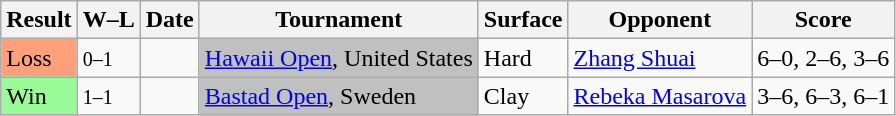<table class="sortable wikitable">
<tr>
<th>Result</th>
<th class="unsortable">W–L</th>
<th>Date</th>
<th>Tournament</th>
<th>Surface</th>
<th>Opponent</th>
<th class="unsortable">Score</th>
</tr>
<tr>
<td bgcolor=FFA07A>Loss</td>
<td><small>0–1</small></td>
<td><a href='#'></a></td>
<td style=background:silver><a href='#'>Hawaii Open</a>, United States</td>
<td>Hard</td>
<td> <a href='#'>Zhang Shuai</a></td>
<td>6–0, 2–6, 3–6</td>
</tr>
<tr>
<td bgcolor=98FB98>Win</td>
<td><small>1–1</small></td>
<td><a href='#'></a></td>
<td style=background:silver><a href='#'>Bastad Open</a>, Sweden</td>
<td>Clay</td>
<td> <a href='#'>Rebeka Masarova</a></td>
<td>3–6, 6–3, 6–1</td>
</tr>
</table>
